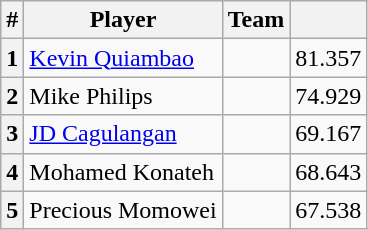<table class="wikitable">
<tr>
<th>#</th>
<th>Player</th>
<th>Team</th>
<th></th>
</tr>
<tr>
<th>1</th>
<td> <a href='#'>Kevin Quiambao</a></td>
<td></td>
<td>81.357</td>
</tr>
<tr>
<th>2</th>
<td> Mike Philips</td>
<td></td>
<td>74.929</td>
</tr>
<tr>
<th>3</th>
<td> <a href='#'>JD Cagulangan</a></td>
<td></td>
<td>69.167</td>
</tr>
<tr>
<th>4</th>
<td> Mohamed Konateh</td>
<td></td>
<td>68.643</td>
</tr>
<tr>
<th>5</th>
<td> Precious Momowei</td>
<td></td>
<td>67.538</td>
</tr>
</table>
